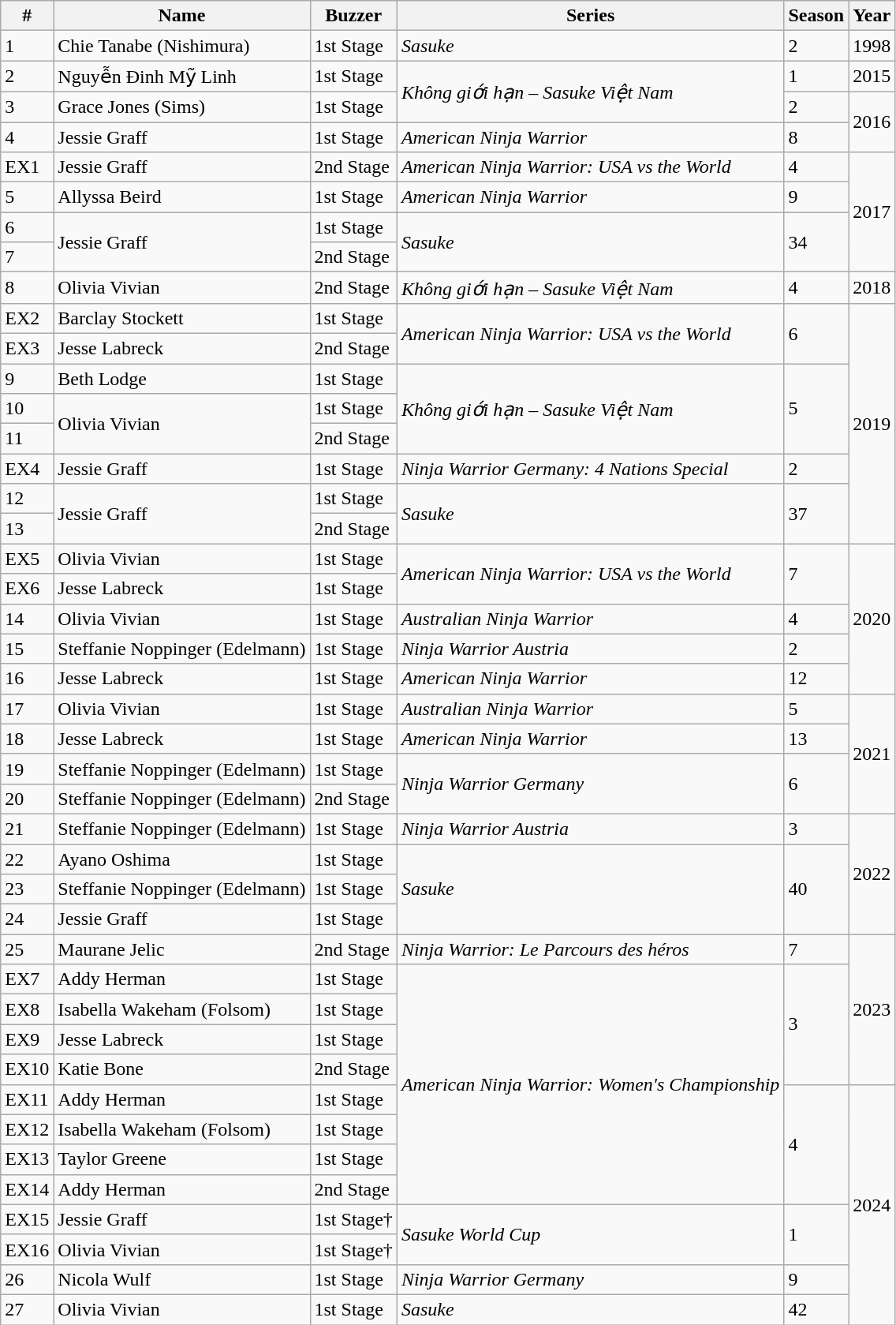<table class="wikitable">
<tr>
<th>#</th>
<th>Name</th>
<th>Buzzer</th>
<th>Series</th>
<th>Season</th>
<th>Year</th>
</tr>
<tr>
<td>1</td>
<td>Chie Tanabe (Nishimura)</td>
<td>1st Stage</td>
<td><em>Sasuke</em></td>
<td>2</td>
<td>1998</td>
</tr>
<tr>
<td>2</td>
<td>Nguyễn Đinh Mỹ Linh</td>
<td>1st Stage</td>
<td rowspan="2"><em> Không giới hạn – Sasuke Việt Nam</em></td>
<td>1</td>
<td>2015</td>
</tr>
<tr>
<td>3</td>
<td> Grace Jones (Sims)</td>
<td>1st Stage</td>
<td>2</td>
<td rowspan="2">2016</td>
</tr>
<tr>
<td>4</td>
<td>Jessie Graff</td>
<td>1st Stage</td>
<td><em> American Ninja Warrior</em></td>
<td>8</td>
</tr>
<tr>
<td>EX1</td>
<td>Jessie Graff</td>
<td>2nd Stage</td>
<td><em> American Ninja Warrior: USA vs the World</em></td>
<td>4</td>
<td rowspan="4">2017</td>
</tr>
<tr>
<td>5</td>
<td>Allyssa Beird</td>
<td>1st Stage</td>
<td><em> American Ninja Warrior</em></td>
<td>9</td>
</tr>
<tr>
<td>6</td>
<td rowspan="2"> Jessie Graff</td>
<td>1st Stage</td>
<td rowspan="2"><em>Sasuke</em></td>
<td rowspan="2">34</td>
</tr>
<tr>
<td>7</td>
<td>2nd Stage</td>
</tr>
<tr>
<td>8</td>
<td> Olivia Vivian</td>
<td>2nd Stage</td>
<td><em> Không giới hạn – Sasuke Việt Nam</em></td>
<td>4</td>
<td>2018</td>
</tr>
<tr>
<td>EX2</td>
<td>Barclay Stockett</td>
<td>1st Stage</td>
<td rowspan="2"><em> American Ninja Warrior: USA vs the World</em></td>
<td rowspan="2">6</td>
<td rowspan="8">2019</td>
</tr>
<tr>
<td>EX3</td>
<td>Jesse Labreck</td>
<td>2nd Stage</td>
</tr>
<tr>
<td>9</td>
<td> Beth Lodge</td>
<td>1st Stage</td>
<td rowspan="3"><em> Không giới hạn – Sasuke Việt Nam</em></td>
<td rowspan="3">5</td>
</tr>
<tr>
<td>10</td>
<td rowspan="2"> Olivia Vivian</td>
<td>1st Stage</td>
</tr>
<tr>
<td>11</td>
<td>2nd Stage</td>
</tr>
<tr>
<td>EX4</td>
<td> Jessie Graff</td>
<td>1st Stage</td>
<td><em> Ninja Warrior Germany: 4 Nations Special</em></td>
<td>2</td>
</tr>
<tr>
<td>12</td>
<td rowspan="2"> Jessie Graff</td>
<td>1st Stage</td>
<td rowspan="2"><em>Sasuke</em></td>
<td rowspan="2">37</td>
</tr>
<tr>
<td>13</td>
<td>2nd Stage</td>
</tr>
<tr>
<td>EX5</td>
<td> Olivia Vivian</td>
<td>1st Stage</td>
<td rowspan="2"><em> American Ninja Warrior: USA vs the World</em></td>
<td rowspan="2">7</td>
<td rowspan="5">2020</td>
</tr>
<tr>
<td>EX6</td>
<td>Jesse Labreck</td>
<td>1st Stage</td>
</tr>
<tr>
<td>14</td>
<td>Olivia Vivian</td>
<td>1st Stage</td>
<td><em> Australian Ninja Warrior</em></td>
<td>4</td>
</tr>
<tr>
<td>15</td>
<td>Steffanie Noppinger (Edelmann)</td>
<td>1st Stage</td>
<td><em> Ninja Warrior Austria</em></td>
<td>2</td>
</tr>
<tr>
<td>16</td>
<td>Jesse Labreck</td>
<td>1st Stage</td>
<td><em> American Ninja Warrior</em></td>
<td>12</td>
</tr>
<tr>
<td>17</td>
<td>Olivia Vivian</td>
<td>1st Stage</td>
<td><em> Australian Ninja Warrior</em></td>
<td>5</td>
<td rowspan="4">2021</td>
</tr>
<tr>
<td>18</td>
<td>Jesse Labreck</td>
<td>1st Stage</td>
<td><em> American Ninja Warrior</em></td>
<td>13</td>
</tr>
<tr>
<td>19</td>
<td> Steffanie Noppinger (Edelmann)</td>
<td>1st Stage</td>
<td rowspan="2"><em> Ninja Warrior Germany</em></td>
<td rowspan="2">6</td>
</tr>
<tr>
<td>20</td>
<td> Steffanie Noppinger (Edelmann)</td>
<td>2nd Stage</td>
</tr>
<tr>
<td>21</td>
<td>Steffanie Noppinger (Edelmann)</td>
<td>1st Stage</td>
<td><em> Ninja Warrior Austria</em></td>
<td>3</td>
<td rowspan="4">2022</td>
</tr>
<tr>
<td>22</td>
<td>Ayano Oshima</td>
<td>1st Stage</td>
<td rowspan="3"><em>Sasuke</em></td>
<td rowspan="3">40</td>
</tr>
<tr>
<td>23</td>
<td> Steffanie Noppinger (Edelmann)</td>
<td>1st Stage</td>
</tr>
<tr>
<td>24</td>
<td> Jessie Graff</td>
<td>1st Stage</td>
</tr>
<tr>
<td>25</td>
<td>Maurane Jelic</td>
<td>2nd Stage</td>
<td><em> Ninja Warrior: Le Parcours des héros</em></td>
<td>7</td>
<td rowspan="5">2023</td>
</tr>
<tr>
<td>EX7</td>
<td>Addy Herman</td>
<td>1st Stage</td>
<td rowspan="8"><em> American Ninja Warrior: Women's Championship</em></td>
<td rowspan="4">3</td>
</tr>
<tr>
<td>EX8</td>
<td>Isabella Wakeham (Folsom)</td>
<td>1st Stage</td>
</tr>
<tr>
<td>EX9</td>
<td>Jesse Labreck</td>
<td>1st Stage</td>
</tr>
<tr>
<td>EX10</td>
<td>Katie Bone</td>
<td>2nd Stage</td>
</tr>
<tr>
<td>EX11</td>
<td>Addy Herman</td>
<td>1st Stage</td>
<td rowspan="4">4</td>
<td rowspan="8">2024</td>
</tr>
<tr>
<td>EX12</td>
<td>Isabella Wakeham (Folsom)</td>
<td>1st Stage</td>
</tr>
<tr>
<td>EX13</td>
<td>Taylor Greene</td>
<td>1st Stage</td>
</tr>
<tr>
<td>EX14</td>
<td>Addy Herman</td>
<td>2nd Stage</td>
</tr>
<tr>
<td>EX15</td>
<td> Jessie Graff</td>
<td>1st Stage†</td>
<td rowspan="2"><em>Sasuke World Cup</em></td>
<td rowspan="2">1</td>
</tr>
<tr>
<td>EX16</td>
<td> Olivia Vivian</td>
<td>1st Stage†</td>
</tr>
<tr>
<td>26</td>
<td>Nicola Wulf</td>
<td>1st Stage</td>
<td><em> Ninja Warrior Germany</em></td>
<td>9</td>
</tr>
<tr>
<td>27</td>
<td> Olivia Vivian</td>
<td>1st Stage</td>
<td><em>Sasuke</em></td>
<td>42</td>
</tr>
</table>
